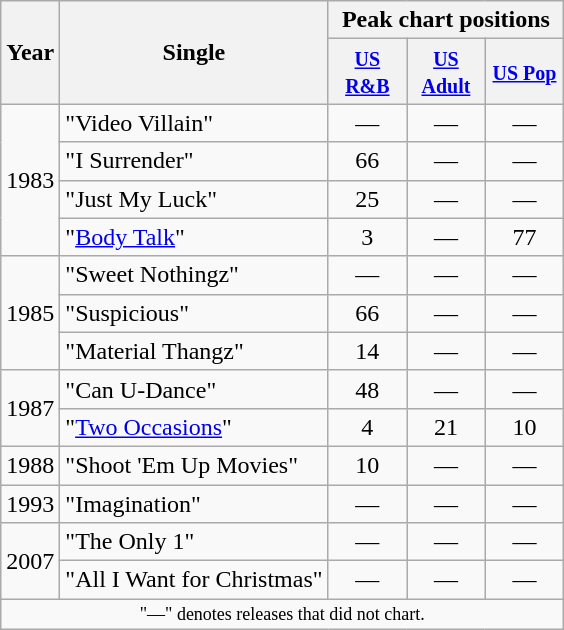<table class="wikitable">
<tr>
<th scope="col" rowspan="2">Year</th>
<th scope="col" rowspan="2">Single</th>
<th scope="col" colspan="4">Peak chart positions</th>
</tr>
<tr>
<th style="width:45px;"><small><a href='#'>US R&B</a></small><br></th>
<th style="width:45px;"><small><a href='#'>US Adult</a></small><br></th>
<th style="width:45px;"><small><a href='#'>US Pop</a></small><br></th>
</tr>
<tr>
<td rowspan="4">1983</td>
<td>"Video Villain"</td>
<td align=center>―</td>
<td align=center>—</td>
<td align=center>—</td>
</tr>
<tr>
<td>"I Surrender"</td>
<td align=center>66</td>
<td align=center>―</td>
<td align=center>—</td>
</tr>
<tr>
<td>"Just My Luck"</td>
<td align=center>25</td>
<td align=center>―</td>
<td align=center>―</td>
</tr>
<tr>
<td>"<a href='#'>Body Talk</a>"</td>
<td align=center>3</td>
<td align=center>—</td>
<td align=center>77</td>
</tr>
<tr>
<td rowspan="3">1985</td>
<td>"Sweet Nothingz"</td>
<td align=center>―</td>
<td align=center>―</td>
<td align=center>―</td>
</tr>
<tr>
<td>"Suspicious"</td>
<td align=center>66</td>
<td align=center>―</td>
<td align=center>—</td>
</tr>
<tr>
<td>"Material Thangz"</td>
<td align=center>14</td>
<td align=center>—</td>
<td align=center>—</td>
</tr>
<tr>
<td rowspan="2">1987</td>
<td>"Can U-Dance"</td>
<td align=center>48</td>
<td align=center>—</td>
<td align=center>—</td>
</tr>
<tr>
<td>"<a href='#'>Two Occasions</a>"</td>
<td align=center>4</td>
<td align=center>21</td>
<td align=center>10</td>
</tr>
<tr>
<td rowspan="1">1988</td>
<td>"Shoot 'Em Up Movies"</td>
<td align=center>10</td>
<td align=center>―</td>
<td align=center>―</td>
</tr>
<tr>
<td rowspan="1">1993</td>
<td>"Imagination"</td>
<td align=center>―</td>
<td align=center>―</td>
<td align=center>—</td>
</tr>
<tr>
<td rowspan="2">2007</td>
<td>"The Only 1"</td>
<td align=center>―</td>
<td align=center>―</td>
<td align=center>—</td>
</tr>
<tr>
<td>"All I Want for Christmas"</td>
<td align=center>—</td>
<td align=center>―</td>
<td align=center>―</td>
</tr>
<tr>
<td colspan="5" style="text-align:center; font-size:9pt;">"—" denotes releases that did not chart.</td>
</tr>
</table>
